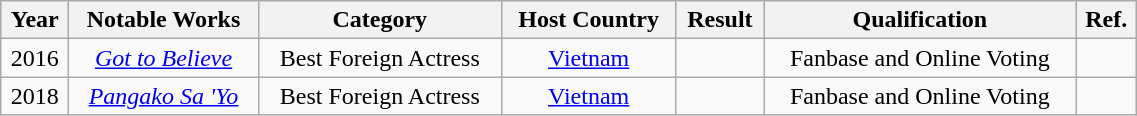<table class="wikitable sortable"  style="text-align:center; width:60%;">
<tr>
<th>Year</th>
<th>Notable Works</th>
<th>Category</th>
<th>Host Country</th>
<th>Result</th>
<th>Qualification</th>
<th>Ref.</th>
</tr>
<tr>
<td>2016</td>
<td><em><a href='#'>Got to Believe</a></em></td>
<td>Best Foreign Actress</td>
<td><a href='#'>Vietnam</a></td>
<td></td>
<td>Fanbase and Online Voting</td>
<td></td>
</tr>
<tr>
<td>2018</td>
<td><a href='#'><em>Pangako Sa 'Yo</em></a></td>
<td>Best Foreign Actress</td>
<td><a href='#'>Vietnam</a></td>
<td></td>
<td>Fanbase and Online Voting</td>
<td></td>
</tr>
</table>
